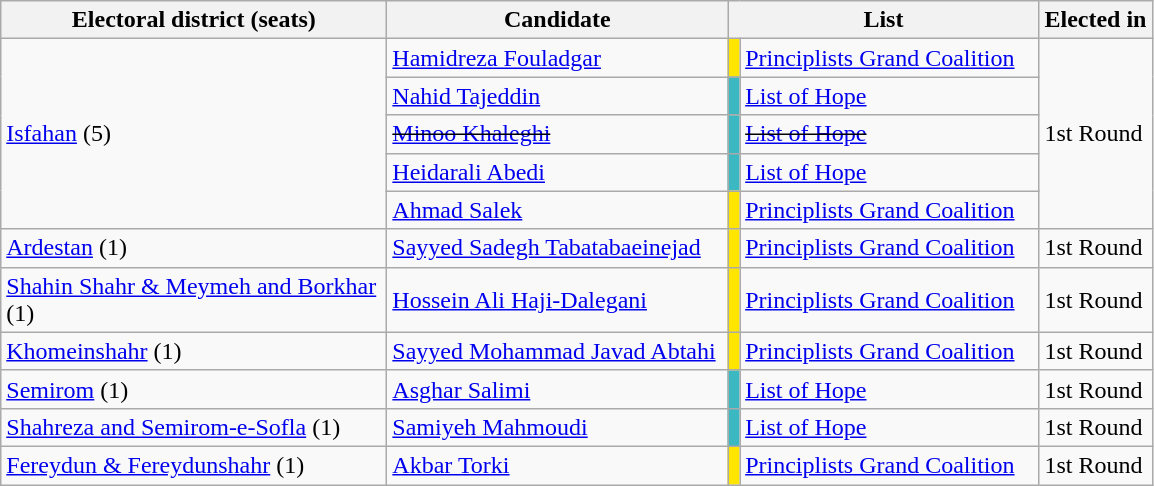<table class="wikitable">
<tr>
<th width="250">Electoral district (seats)</th>
<th width="220">Candidate</th>
<th width="200" colspan="2">List</th>
<th>Elected in</th>
</tr>
<tr>
<td rowspan="5"><a href='#'>Isfahan</a> (5)</td>
<td><a href='#'>Hamidreza Fouladgar</a></td>
<td style="background:#ffe500"></td>
<td><a href='#'>Principlists Grand Coalition</a></td>
<td rowspan="5">1st Round</td>
</tr>
<tr>
<td><a href='#'>Nahid Tajeddin</a></td>
<td style="background:#3cb8c2;"></td>
<td><a href='#'>List of Hope</a></td>
</tr>
<tr>
<td><s><a href='#'>Minoo Khaleghi</a></s></td>
<td style="background:#3cb8c2;"></td>
<td><s><a href='#'>List of Hope</a></s></td>
</tr>
<tr>
<td><a href='#'>Heidarali Abedi</a></td>
<td style="background:#3cb8c2;"></td>
<td><a href='#'>List of Hope</a></td>
</tr>
<tr>
<td><a href='#'>Ahmad Salek</a></td>
<td style="background:#ffe500"></td>
<td><a href='#'>Principlists Grand Coalition</a></td>
</tr>
<tr>
<td rowspan="1"><a href='#'>Ardestan</a> (1)</td>
<td><a href='#'>Sayyed Sadegh Tabatabaeinejad</a></td>
<td style="background:#ffe500"></td>
<td><a href='#'>Principlists Grand Coalition</a></td>
<td rowspan="1">1st Round</td>
</tr>
<tr>
<td rowspan="1"><a href='#'>Shahin Shahr & Meymeh and Borkhar</a> (1)</td>
<td><a href='#'>Hossein Ali Haji-Dalegani</a></td>
<td style="background:#ffe500"></td>
<td><a href='#'>Principlists Grand Coalition</a></td>
<td rowspan="1">1st Round</td>
</tr>
<tr>
<td rowspan="1"><a href='#'>Khomeinshahr</a> (1)</td>
<td><a href='#'>Sayyed Mohammad Javad Abtahi</a></td>
<td style="background:#ffe500"></td>
<td><a href='#'>Principlists Grand Coalition</a></td>
<td rowspan="1">1st Round</td>
</tr>
<tr>
<td rowspan="1"><a href='#'>Semirom</a> (1)</td>
<td><a href='#'>Asghar Salimi</a></td>
<td style="background:#3cb8c2;"></td>
<td><a href='#'>List of Hope</a></td>
<td rowspan="1">1st Round</td>
</tr>
<tr>
<td rowspan="1"><a href='#'>Shahreza and Semirom-e-Sofla</a> (1)</td>
<td><a href='#'>Samiyeh Mahmoudi</a></td>
<td style="background:#3cb8c2;"></td>
<td><a href='#'>List of Hope</a></td>
<td rowspan="1">1st Round</td>
</tr>
<tr>
<td rowspan="1"><a href='#'>Fereydun & Fereydunshahr</a> (1)</td>
<td><a href='#'>Akbar Torki</a></td>
<td style="background:#ffe500"></td>
<td><a href='#'>Principlists Grand Coalition</a></td>
<td rowspan="1">1st Round</td>
</tr>
</table>
